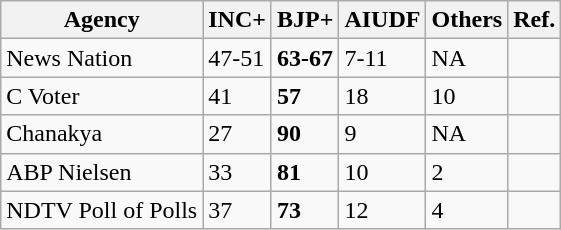<table class="wikitable">
<tr>
<th>Agency</th>
<th>INC+</th>
<th>BJP+</th>
<th>AIUDF</th>
<th>Others</th>
<th>Ref.</th>
</tr>
<tr>
<td>News Nation</td>
<td>47-51</td>
<td><strong>63-67</strong></td>
<td>7-11</td>
<td>NA</td>
<td></td>
</tr>
<tr>
<td>C Voter</td>
<td>41</td>
<td><strong>57</strong></td>
<td>18</td>
<td>10</td>
<td></td>
</tr>
<tr>
<td>Chanakya</td>
<td>27</td>
<td><strong>90</strong></td>
<td>9</td>
<td>NA</td>
<td></td>
</tr>
<tr>
<td>ABP Nielsen</td>
<td>33</td>
<td><strong>81</strong></td>
<td>10</td>
<td>2</td>
<td></td>
</tr>
<tr>
<td>NDTV Poll of Polls</td>
<td>37</td>
<td><strong>73</strong></td>
<td>12</td>
<td>4</td>
<td></td>
</tr>
</table>
